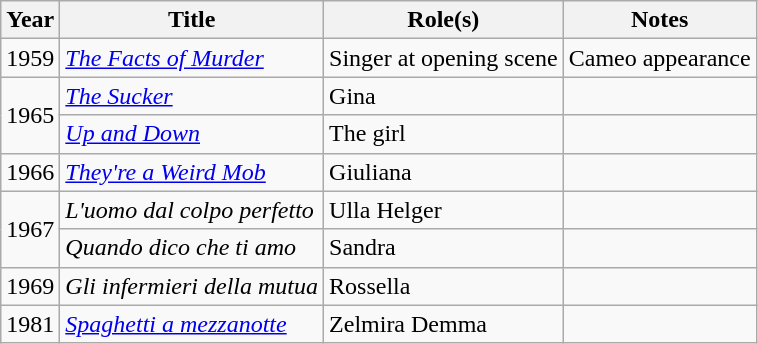<table class="wikitable plainrowheaders sortable">
<tr>
<th scope="col">Year</th>
<th scope="col">Title</th>
<th scope="col">Role(s)</th>
<th scope="col" class="unsortable">Notes</th>
</tr>
<tr>
<td>1959</td>
<td><em><a href='#'>The Facts of Murder</a></em></td>
<td>Singer at opening scene</td>
<td>Cameo appearance</td>
</tr>
<tr>
<td rowspan="2">1965</td>
<td><em><a href='#'>The Sucker</a></em></td>
<td>Gina</td>
<td></td>
</tr>
<tr>
<td><em><a href='#'>Up and Down</a></em></td>
<td>The girl</td>
<td></td>
</tr>
<tr>
<td>1966</td>
<td><em><a href='#'>They're a Weird Mob</a></em></td>
<td>Giuliana</td>
<td></td>
</tr>
<tr>
<td rowspan="2">1967</td>
<td><em>L'uomo dal colpo perfetto</em></td>
<td>Ulla Helger</td>
<td></td>
</tr>
<tr>
<td><em>Quando dico che ti amo</em></td>
<td>Sandra</td>
<td></td>
</tr>
<tr>
<td>1969</td>
<td><em>Gli infermieri della mutua</em></td>
<td>Rossella</td>
<td></td>
</tr>
<tr>
<td>1981</td>
<td><em><a href='#'>Spaghetti a mezzanotte</a></em></td>
<td>Zelmira Demma</td>
<td></td>
</tr>
</table>
